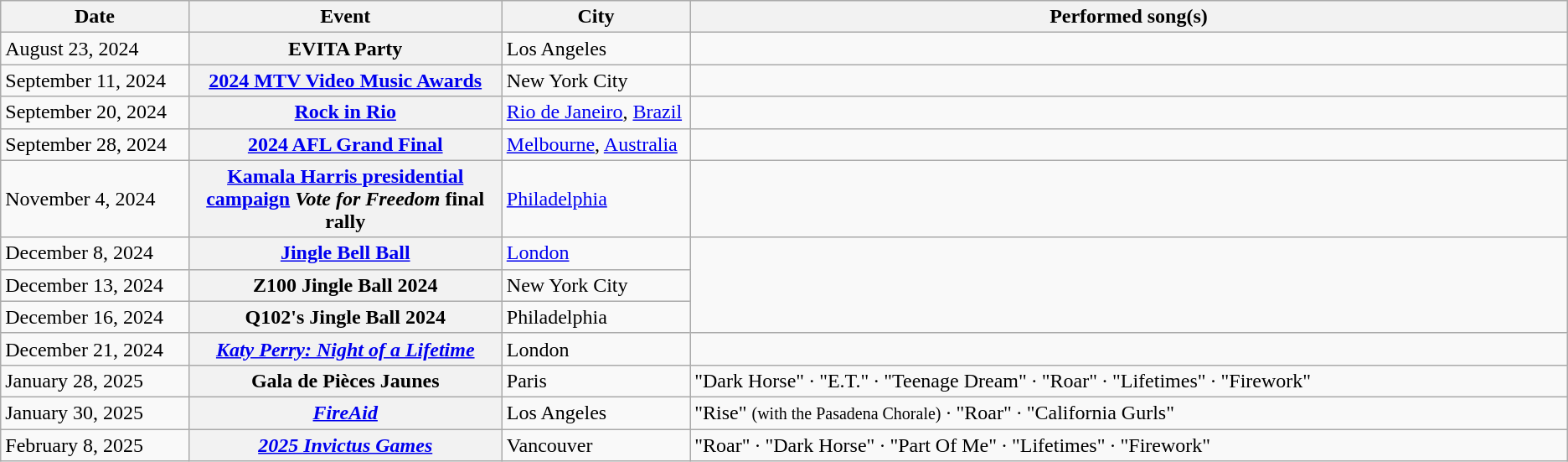<table class="wikitable sortable plainrowheaders">
<tr>
<th style="width:12%;">Date</th>
<th style="width:20%;">Event</th>
<th style="width:12%;">City</th>
<th>Performed song(s)</th>
</tr>
<tr>
<td>August 23, 2024</td>
<th scope="row">EVITA Party</th>
<td>Los Angeles</td>
<td></td>
</tr>
<tr>
<td>September 11, 2024</td>
<th scope="row"><a href='#'>2024 MTV Video Music Awards</a></th>
<td>New York City</td>
<td></td>
</tr>
<tr>
<td>September 20, 2024</td>
<th scope="row"><a href='#'>Rock in Rio</a></th>
<td><a href='#'>Rio de Janeiro</a>, <a href='#'>Brazil</a></td>
<td></td>
</tr>
<tr>
<td>September 28, 2024</td>
<th scope="row"><a href='#'>2024 AFL Grand Final</a></th>
<td><a href='#'>Melbourne</a>, <a href='#'>Australia</a></td>
<td></td>
</tr>
<tr>
<td>November 4, 2024</td>
<th scope="row"><a href='#'>Kamala Harris presidential campaign</a> <em>Vote for Freedom</em> final rally</th>
<td><a href='#'>Philadelphia</a></td>
<td></td>
</tr>
<tr>
<td>December 8, 2024</td>
<th scope="row"><a href='#'>Jingle Bell Ball</a></th>
<td><a href='#'>London</a></td>
<td rowspan="3"></td>
</tr>
<tr>
<td>December 13, 2024</td>
<th scope="row">Z100 Jingle Ball 2024</th>
<td>New York City</td>
</tr>
<tr>
<td>December 16, 2024</td>
<th scope="row">Q102's Jingle Ball 2024</th>
<td>Philadelphia</td>
</tr>
<tr>
<td>December 21, 2024</td>
<th scope="row"><em><a href='#'>Katy Perry: Night of a Lifetime</a></em></th>
<td>London</td>
<td></td>
</tr>
<tr>
<td>January 28, 2025</td>
<th scope="row">Gala de Pièces Jaunes</th>
<td>Paris</td>
<td>"Dark Horse" · "E.T." · "Teenage Dream" · "Roar" · "Lifetimes" · "Firework"</td>
</tr>
<tr>
<td>January 30, 2025</td>
<th scope="row"><em><a href='#'>FireAid</a></em></th>
<td>Los Angeles</td>
<td>"Rise" <small>(with the Pasadena Chorale)</small> · "Roar" · "California Gurls"</td>
</tr>
<tr>
<td>February 8, 2025</td>
<th scope="row"><a href='#'><em>2025 Invictus Games</em></a></th>
<td>Vancouver</td>
<td>"Roar" · "Dark Horse" · "Part Of Me" · "Lifetimes" · "Firework"</td>
</tr>
</table>
